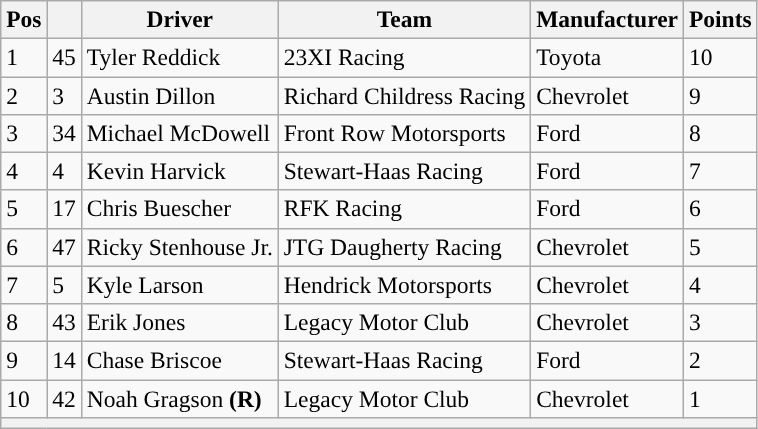<table class="wikitable" style="font-size:98%">
<tr>
<th>Pos</th>
<th></th>
<th>Driver</th>
<th>Team</th>
<th>Manufacturer</th>
<th>Points</th>
</tr>
<tr>
<td>1</td>
<td>45</td>
<td>Tyler Reddick</td>
<td>23XI Racing</td>
<td>Toyota</td>
<td>10</td>
</tr>
<tr>
<td>2</td>
<td>3</td>
<td>Austin Dillon</td>
<td>Richard Childress Racing</td>
<td>Chevrolet</td>
<td>9</td>
</tr>
<tr>
<td>3</td>
<td>34</td>
<td>Michael McDowell</td>
<td>Front Row Motorsports</td>
<td>Ford</td>
<td>8</td>
</tr>
<tr>
<td>4</td>
<td>4</td>
<td>Kevin Harvick</td>
<td>Stewart-Haas Racing</td>
<td>Ford</td>
<td>7</td>
</tr>
<tr>
<td>5</td>
<td>17</td>
<td>Chris Buescher</td>
<td>RFK Racing</td>
<td>Ford</td>
<td>6</td>
</tr>
<tr>
<td>6</td>
<td>47</td>
<td>Ricky Stenhouse Jr.</td>
<td>JTG Daugherty Racing</td>
<td>Chevrolet</td>
<td>5</td>
</tr>
<tr>
<td>7</td>
<td>5</td>
<td>Kyle Larson</td>
<td>Hendrick Motorsports</td>
<td>Chevrolet</td>
<td>4</td>
</tr>
<tr>
<td>8</td>
<td>43</td>
<td>Erik Jones</td>
<td>Legacy Motor Club</td>
<td>Chevrolet</td>
<td>3</td>
</tr>
<tr>
<td>9</td>
<td>14</td>
<td>Chase Briscoe</td>
<td>Stewart-Haas Racing</td>
<td>Ford</td>
<td>2</td>
</tr>
<tr>
<td>10</td>
<td>42</td>
<td>Noah Gragson <strong>(R)</strong></td>
<td>Legacy Motor Club</td>
<td>Chevrolet</td>
<td>1</td>
</tr>
<tr>
<th colspan="6"></th>
</tr>
</table>
